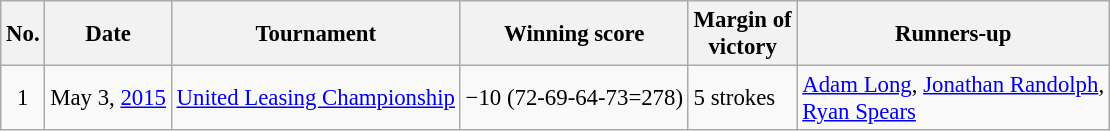<table class="wikitable" style="font-size:95%;">
<tr>
<th>No.</th>
<th>Date</th>
<th>Tournament</th>
<th>Winning score</th>
<th>Margin of<br>victory</th>
<th>Runners-up</th>
</tr>
<tr>
<td align=center>1</td>
<td>May 3, <a href='#'>2015</a></td>
<td><a href='#'>United Leasing Championship</a></td>
<td>−10 (72-69-64-73=278)</td>
<td>5 strokes</td>
<td> <a href='#'>Adam Long</a>,  <a href='#'>Jonathan Randolph</a>,<br> <a href='#'>Ryan Spears</a></td>
</tr>
</table>
